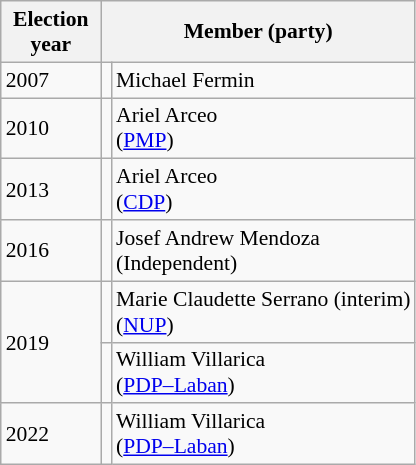<table class=wikitable style="font-size:90%">
<tr>
<th width=60px>Election<br>year</th>
<th colspan=2 width=140px>Member (party)</th>
</tr>
<tr>
<td>2007</td>
<td></td>
<td>Michael Fermin</td>
</tr>
<tr>
<td>2010</td>
<td bgcolor=></td>
<td>Ariel Arceo<br>(<a href='#'>PMP</a>)</td>
</tr>
<tr>
<td>2013</td>
<td bgcolor=></td>
<td>Ariel Arceo<br>(<a href='#'>CDP</a>)</td>
</tr>
<tr>
<td>2016</td>
<td bgcolor=></td>
<td>Josef Andrew Mendoza<br>(Independent)</td>
</tr>
<tr>
<td rowspan=2>2019</td>
<td bgcolor=></td>
<td>Marie Claudette Serrano (interim)<br>(<a href='#'>NUP</a>)</td>
</tr>
<tr>
<td bgcolor=></td>
<td>William Villarica<br>(<a href='#'>PDP–Laban</a>)</td>
</tr>
<tr>
<td>2022</td>
<td bgcolor=></td>
<td>William Villarica<br>(<a href='#'>PDP–Laban</a>)</td>
</tr>
</table>
